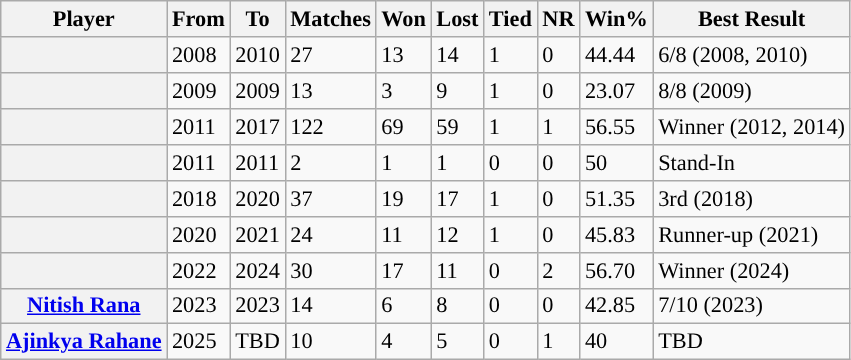<table class="wikitable sortable" style="text-align:left;font-size:93%;">
<tr>
<th scope="col">Player</th>
<th scope="col">From</th>
<th>To</th>
<th scope="col">Matches</th>
<th scope="col">Won</th>
<th scope="col">Lost</th>
<th scope="col">Tied</th>
<th scope="col">NR</th>
<th scope="col">Win%</th>
<th>Best Result</th>
</tr>
<tr>
<th scope= row> </th>
<td>2008</td>
<td>2010</td>
<td>27</td>
<td>13</td>
<td>14</td>
<td>1</td>
<td>0</td>
<td>44.44</td>
<td>6/8 (2008, 2010)</td>
</tr>
<tr>
<th scope= row> </th>
<td>2009</td>
<td>2009</td>
<td>13</td>
<td>3</td>
<td>9</td>
<td>1</td>
<td>0</td>
<td>23.07</td>
<td>8/8 (2009)</td>
</tr>
<tr>
<th scope= row> </th>
<td>2011</td>
<td>2017</td>
<td>122</td>
<td>69</td>
<td>59</td>
<td>1</td>
<td>1</td>
<td>56.55</td>
<td>Winner (2012, 2014)</td>
</tr>
<tr>
<th scope= row> </th>
<td>2011</td>
<td>2011</td>
<td>2</td>
<td>1</td>
<td>1</td>
<td>0</td>
<td>0</td>
<td>50</td>
<td>Stand-In</td>
</tr>
<tr>
<th scope= row> </th>
<td>2018</td>
<td>2020</td>
<td>37</td>
<td>19</td>
<td>17</td>
<td>1</td>
<td>0</td>
<td>51.35</td>
<td>3rd (2018)</td>
</tr>
<tr>
<th scope= row> </th>
<td>2020</td>
<td>2021</td>
<td>24</td>
<td>11</td>
<td>12</td>
<td>1</td>
<td>0</td>
<td>45.83</td>
<td>Runner-up (2021)</td>
</tr>
<tr>
<th scope= row> </th>
<td>2022</td>
<td>2024</td>
<td>30</td>
<td>17</td>
<td>11</td>
<td>0</td>
<td>2</td>
<td>56.70</td>
<td>Winner (2024)</td>
</tr>
<tr>
<th scope= row> <a href='#'>Nitish Rana</a></th>
<td>2023</td>
<td>2023</td>
<td>14</td>
<td>6</td>
<td>8</td>
<td>0</td>
<td>0</td>
<td>42.85</td>
<td>7/10 (2023)</td>
</tr>
<tr>
<th scope= row> <a href='#'>Ajinkya Rahane</a></th>
<td>2025</td>
<td>TBD</td>
<td>10</td>
<td>4</td>
<td>5</td>
<td>0</td>
<td>1</td>
<td>40</td>
<td>TBD</td>
</tr>
</table>
